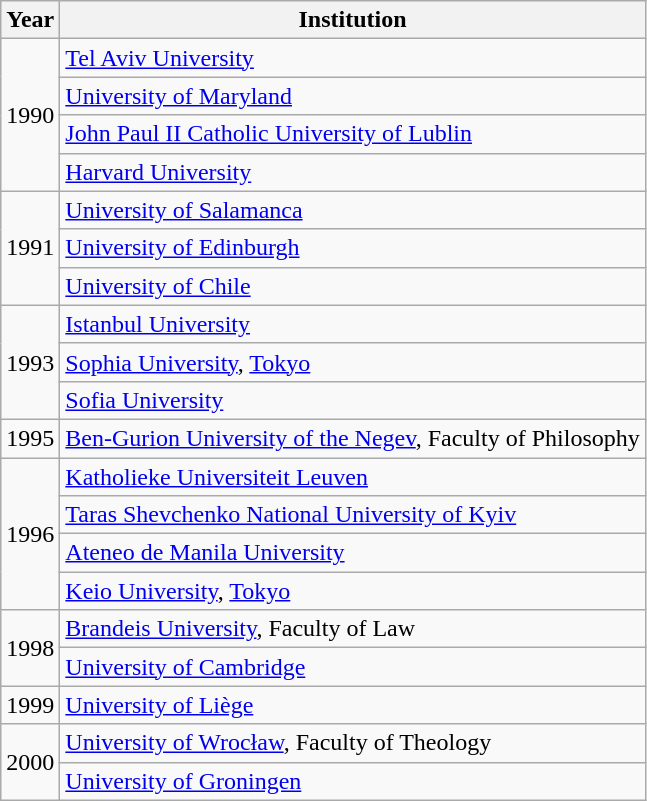<table class="wikitable">
<tr>
<th>Year</th>
<th>Institution</th>
</tr>
<tr>
<td rowspan="4">1990</td>
<td> <a href='#'>Tel Aviv University</a></td>
</tr>
<tr>
<td> <a href='#'>University of Maryland</a></td>
</tr>
<tr>
<td> <a href='#'>John Paul II Catholic University of Lublin</a></td>
</tr>
<tr>
<td> <a href='#'>Harvard University</a></td>
</tr>
<tr>
<td rowspan="3">1991</td>
<td> <a href='#'>University of Salamanca</a></td>
</tr>
<tr>
<td> <a href='#'>University of Edinburgh</a></td>
</tr>
<tr>
<td> <a href='#'>University of Chile</a></td>
</tr>
<tr>
<td rowspan="3">1993</td>
<td> <a href='#'>Istanbul University</a></td>
</tr>
<tr>
<td> <a href='#'>Sophia University</a>, <a href='#'>Tokyo</a></td>
</tr>
<tr>
<td> <a href='#'>Sofia University</a></td>
</tr>
<tr>
<td>1995</td>
<td> <a href='#'>Ben-Gurion University of the Negev</a>, Faculty of Philosophy</td>
</tr>
<tr>
<td rowspan="4">1996</td>
<td> <a href='#'>Katholieke Universiteit Leuven</a></td>
</tr>
<tr>
<td> <a href='#'>Taras Shevchenko National University of Kyiv</a></td>
</tr>
<tr>
<td> <a href='#'>Ateneo de Manila University</a></td>
</tr>
<tr>
<td> <a href='#'>Keio University</a>, <a href='#'>Tokyo</a></td>
</tr>
<tr>
<td rowspan="2">1998</td>
<td> <a href='#'>Brandeis University</a>, Faculty of Law</td>
</tr>
<tr>
<td> <a href='#'>University of Cambridge</a></td>
</tr>
<tr>
<td>1999</td>
<td> <a href='#'>University of Liège</a></td>
</tr>
<tr>
<td rowspan="2">2000</td>
<td> <a href='#'>University of Wrocław</a>, Faculty of Theology</td>
</tr>
<tr>
<td> <a href='#'>University of Groningen</a></td>
</tr>
</table>
